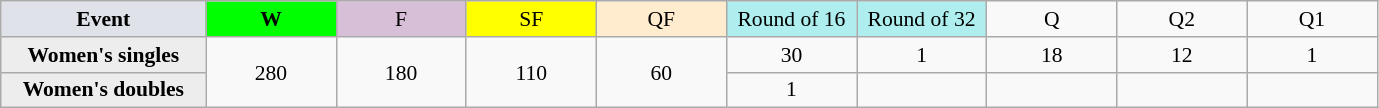<table class="wikitable" style="font-size:90%; text-align:center;">
<tr>
<td style="width:130px; background:#dfe2e9;"><strong>Event</strong></td>
<td style="width:80px; background:lime;"><strong>W</strong></td>
<td style="width:80px; background:thistle;">F</td>
<td style="width:80px; background:#ffff00;">SF</td>
<td style="width:80px; background:#ffebcd;">QF</td>
<td style="width:80px; background:#afeeee;">Round of 16</td>
<td style="width:80px; background:#afeeee;">Round of 32</td>
<td style="width:80px;">Q</td>
<td style="width:80px;">Q2</td>
<td style="width:80px;">Q1</td>
</tr>
<tr>
<th style="background:#ededed;">Women's singles</th>
<td rowspan="2">280</td>
<td rowspan="2">180</td>
<td rowspan="2">110</td>
<td rowspan="2">60</td>
<td>30</td>
<td>1</td>
<td>18</td>
<td>12</td>
<td>1</td>
</tr>
<tr>
<th style="background:#ededed;">Women's doubles</th>
<td>1</td>
<td></td>
<td></td>
<td></td>
<td></td>
</tr>
</table>
